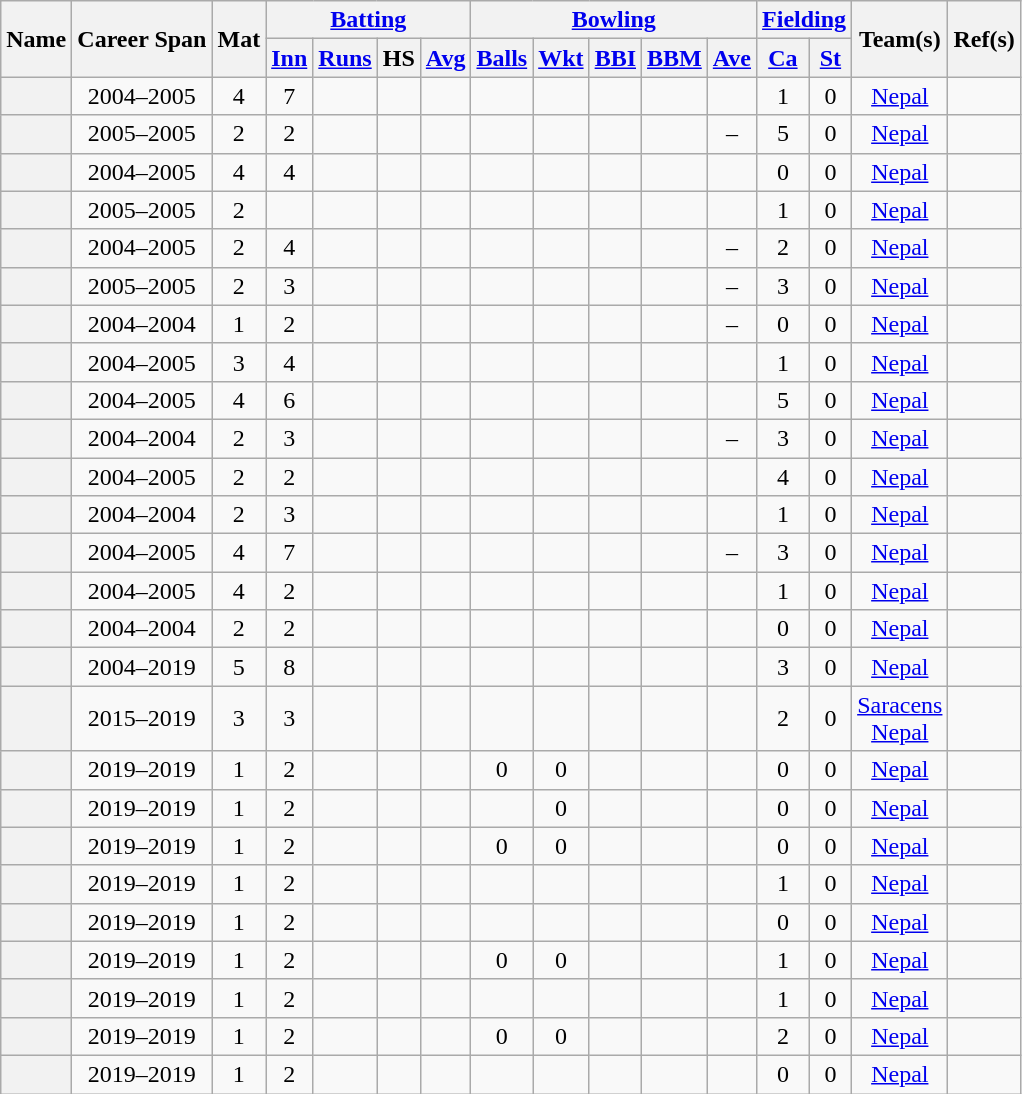<table class="wikitable plainrowheaders sortable" style="text-align:center; font-size:100%">
<tr class="unsortable">
<th scope="col" colspan=1 rowspan=2>Name</th>
<th scope="col" colspan=1 rowspan=2 class="unsortable">Career Span</th>
<th scope="col" colspan=1 rowspan=2>Mat</th>
<th scope="col" colspan=4><a href='#'>Batting</a></th>
<th scope="col" colspan=5><a href='#'>Bowling</a></th>
<th scope="col" colspan=2><a href='#'>Fielding</a></th>
<th scope="col" colspan=1 rowspan=2 class="unsortable">Team(s)</th>
<th scope="col" colspan=1 rowspan=2 class="unsortable">Ref(s)</th>
</tr>
<tr align="center">
<th scope="col" rowspan="1"><a href='#'>Inn</a></th>
<th scope="col"><a href='#'>Runs</a></th>
<th scope="col">HS</th>
<th scope="col"><a href='#'>Avg</a></th>
<th scope="col"><a href='#'>Balls</a></th>
<th scope="col"><a href='#'>Wkt</a></th>
<th scope="col"><a href='#'>BBI</a></th>
<th scope="col"><a href='#'>BBM</a></th>
<th scope="col"><a href='#'>Ave</a></th>
<th scope="col"><a href='#'>Ca</a></th>
<th scope="col"><a href='#'>St</a></th>
</tr>
<tr align="center">
<th scope="row"></th>
<td>2004–2005</td>
<td>4</td>
<td>7</td>
<td></td>
<td></td>
<td></td>
<td></td>
<td></td>
<td></td>
<td></td>
<td></td>
<td>1</td>
<td>0</td>
<td><a href='#'>Nepal</a></td>
<td></td>
</tr>
<tr align="center">
<th scope="row"> </th>
<td>2005–2005</td>
<td>2</td>
<td>2</td>
<td></td>
<td></td>
<td></td>
<td></td>
<td></td>
<td></td>
<td></td>
<td>–</td>
<td>5</td>
<td>0</td>
<td><a href='#'>Nepal</a></td>
<td></td>
</tr>
<tr align="center">
<th scope="row"></th>
<td>2004–2005</td>
<td>4</td>
<td>4</td>
<td></td>
<td></td>
<td></td>
<td></td>
<td></td>
<td></td>
<td></td>
<td></td>
<td>0</td>
<td>0</td>
<td><a href='#'>Nepal</a></td>
<td></td>
</tr>
<tr align="center">
<th scope="row"></th>
<td>2005–2005</td>
<td>2</td>
<td></td>
<td></td>
<td></td>
<td></td>
<td></td>
<td></td>
<td></td>
<td></td>
<td></td>
<td>1</td>
<td>0</td>
<td><a href='#'>Nepal</a></td>
<td></td>
</tr>
<tr align="center">
<th scope="row"></th>
<td>2004–2005</td>
<td>2</td>
<td>4</td>
<td></td>
<td></td>
<td></td>
<td></td>
<td></td>
<td></td>
<td></td>
<td>–</td>
<td>2</td>
<td>0</td>
<td><a href='#'>Nepal</a></td>
<td></td>
</tr>
<tr align="center">
<th scope="row"></th>
<td>2005–2005</td>
<td>2</td>
<td>3</td>
<td></td>
<td></td>
<td></td>
<td></td>
<td></td>
<td></td>
<td></td>
<td>–</td>
<td>3</td>
<td>0</td>
<td><a href='#'>Nepal</a></td>
<td></td>
</tr>
<tr align="center">
<th scope="row"></th>
<td>2004–2004</td>
<td>1</td>
<td>2</td>
<td></td>
<td></td>
<td></td>
<td></td>
<td></td>
<td></td>
<td></td>
<td>–</td>
<td>0</td>
<td>0</td>
<td><a href='#'>Nepal</a></td>
<td></td>
</tr>
<tr align="center">
<th scope="row"> </th>
<td>2004–2005</td>
<td>3</td>
<td>4</td>
<td></td>
<td></td>
<td></td>
<td></td>
<td></td>
<td></td>
<td></td>
<td></td>
<td>1</td>
<td>0</td>
<td><a href='#'>Nepal</a></td>
<td></td>
</tr>
<tr align="center">
<th scope="row"></th>
<td>2004–2005</td>
<td>4</td>
<td>6</td>
<td></td>
<td></td>
<td></td>
<td></td>
<td></td>
<td></td>
<td></td>
<td></td>
<td>5</td>
<td>0</td>
<td><a href='#'>Nepal</a></td>
<td></td>
</tr>
<tr align="center">
<th scope="row"> </th>
<td>2004–2004</td>
<td>2</td>
<td>3</td>
<td></td>
<td></td>
<td></td>
<td></td>
<td></td>
<td></td>
<td></td>
<td>–</td>
<td>3</td>
<td>0</td>
<td><a href='#'>Nepal</a></td>
<td></td>
</tr>
<tr align="center">
<th scope="row"></th>
<td>2004–2005</td>
<td>2</td>
<td>2</td>
<td></td>
<td></td>
<td></td>
<td></td>
<td></td>
<td></td>
<td></td>
<td></td>
<td>4</td>
<td>0</td>
<td><a href='#'>Nepal</a></td>
<td></td>
</tr>
<tr align="center">
<th scope="row"> </th>
<td>2004–2004</td>
<td>2</td>
<td>3</td>
<td></td>
<td></td>
<td></td>
<td></td>
<td></td>
<td></td>
<td></td>
<td></td>
<td>1</td>
<td>0</td>
<td><a href='#'>Nepal</a></td>
<td></td>
</tr>
<tr align="center">
<th scope="row"></th>
<td>2004–2005</td>
<td>4</td>
<td>7</td>
<td></td>
<td></td>
<td></td>
<td></td>
<td></td>
<td></td>
<td></td>
<td>–</td>
<td>3</td>
<td>0</td>
<td><a href='#'>Nepal</a></td>
<td></td>
</tr>
<tr align="center">
<th scope="row"></th>
<td>2004–2005</td>
<td>4</td>
<td>2</td>
<td></td>
<td></td>
<td></td>
<td></td>
<td></td>
<td></td>
<td></td>
<td></td>
<td>1</td>
<td>0</td>
<td><a href='#'>Nepal</a></td>
<td></td>
</tr>
<tr align="center">
<th scope="row"></th>
<td>2004–2004</td>
<td>2</td>
<td>2</td>
<td></td>
<td></td>
<td></td>
<td></td>
<td></td>
<td></td>
<td></td>
<td></td>
<td>0</td>
<td>0</td>
<td><a href='#'>Nepal</a></td>
<td></td>
</tr>
<tr align="center">
<th scope="row"></th>
<td>2004–2019</td>
<td>5</td>
<td>8</td>
<td></td>
<td></td>
<td></td>
<td></td>
<td></td>
<td></td>
<td></td>
<td></td>
<td>3</td>
<td>0</td>
<td><a href='#'>Nepal</a></td>
<td></td>
</tr>
<tr align="center">
<th scope="row"></th>
<td>2015–2019</td>
<td>3</td>
<td>3</td>
<td></td>
<td></td>
<td></td>
<td></td>
<td></td>
<td></td>
<td></td>
<td></td>
<td>2</td>
<td>0</td>
<td><a href='#'>Saracens</a><br><a href='#'>Nepal</a></td>
<td></td>
</tr>
<tr>
<th scope="row"></th>
<td>2019–2019</td>
<td>1</td>
<td>2</td>
<td></td>
<td></td>
<td></td>
<td>0</td>
<td>0</td>
<td></td>
<td></td>
<td></td>
<td>0</td>
<td>0</td>
<td><a href='#'>Nepal</a></td>
<td></td>
</tr>
<tr>
<th scope="row"></th>
<td>2019–2019</td>
<td>1</td>
<td>2</td>
<td></td>
<td></td>
<td></td>
<td></td>
<td>0</td>
<td></td>
<td></td>
<td></td>
<td>0</td>
<td>0</td>
<td><a href='#'>Nepal</a></td>
<td></td>
</tr>
<tr>
<th scope="row"></th>
<td>2019–2019</td>
<td>1</td>
<td>2</td>
<td></td>
<td></td>
<td></td>
<td>0</td>
<td>0</td>
<td></td>
<td></td>
<td></td>
<td>0</td>
<td>0</td>
<td><a href='#'>Nepal</a></td>
<td></td>
</tr>
<tr>
<th scope="row"></th>
<td>2019–2019</td>
<td>1</td>
<td>2</td>
<td></td>
<td></td>
<td></td>
<td></td>
<td></td>
<td></td>
<td></td>
<td></td>
<td>1</td>
<td>0</td>
<td><a href='#'>Nepal</a></td>
<td></td>
</tr>
<tr>
<th scope="row"></th>
<td>2019–2019</td>
<td>1</td>
<td>2</td>
<td></td>
<td></td>
<td></td>
<td></td>
<td></td>
<td></td>
<td></td>
<td></td>
<td>0</td>
<td>0</td>
<td><a href='#'>Nepal</a></td>
<td></td>
</tr>
<tr>
<th scope="row"></th>
<td>2019–2019</td>
<td>1</td>
<td>2</td>
<td></td>
<td></td>
<td></td>
<td>0</td>
<td>0</td>
<td></td>
<td></td>
<td></td>
<td>1</td>
<td>0</td>
<td><a href='#'>Nepal</a></td>
<td></td>
</tr>
<tr>
<th scope="row"></th>
<td>2019–2019</td>
<td>1</td>
<td>2</td>
<td></td>
<td></td>
<td></td>
<td></td>
<td></td>
<td></td>
<td></td>
<td></td>
<td>1</td>
<td>0</td>
<td><a href='#'>Nepal</a></td>
<td></td>
</tr>
<tr>
<th scope="row"></th>
<td>2019–2019</td>
<td>1</td>
<td>2</td>
<td></td>
<td></td>
<td></td>
<td>0</td>
<td>0</td>
<td></td>
<td></td>
<td></td>
<td>2</td>
<td>0</td>
<td><a href='#'>Nepal</a></td>
<td></td>
</tr>
<tr>
<th scope="row"></th>
<td>2019–2019</td>
<td>1</td>
<td>2</td>
<td></td>
<td></td>
<td></td>
<td></td>
<td></td>
<td></td>
<td></td>
<td></td>
<td>0</td>
<td>0</td>
<td><a href='#'>Nepal</a></td>
<td></td>
</tr>
</table>
